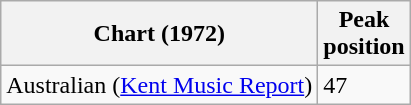<table class="wikitable sortable plainrowheaders">
<tr>
<th scope="col">Chart (1972)</th>
<th scope="col">Peak<br>position</th>
</tr>
<tr>
<td>Australian (<a href='#'>Kent Music Report</a>)</td>
<td>47</td>
</tr>
</table>
